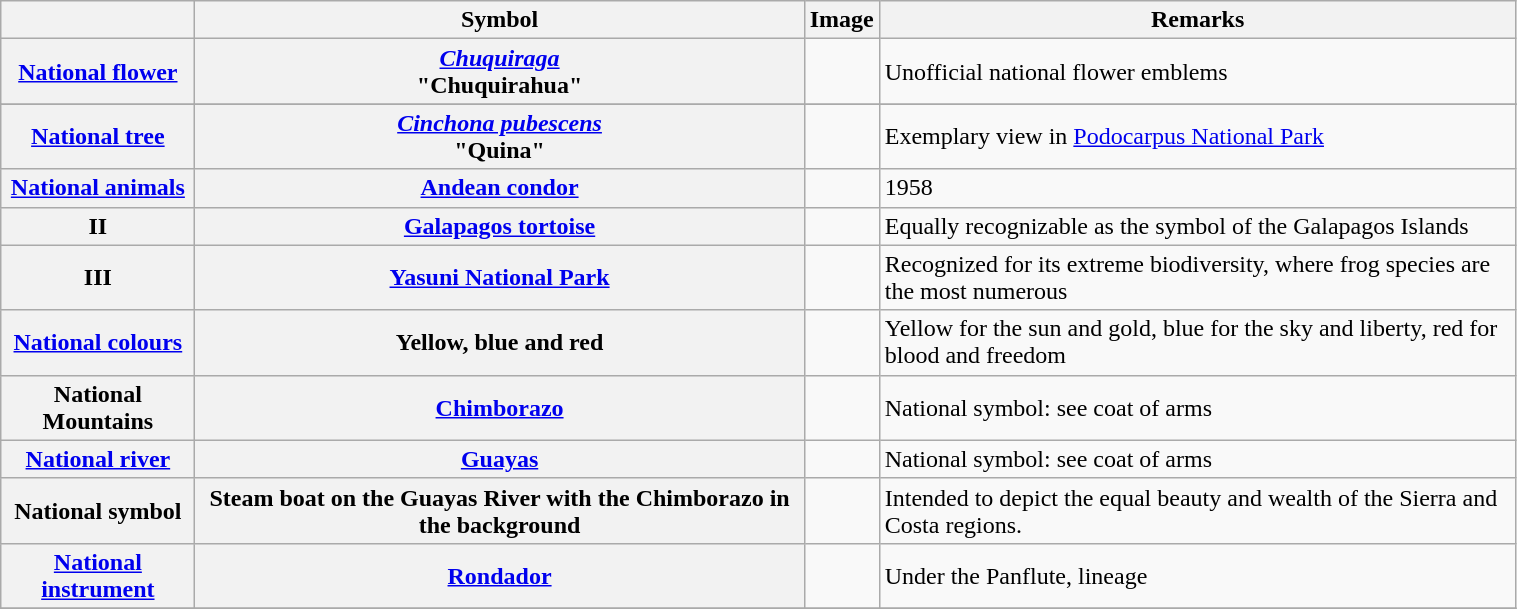<table class="wikitable" style="width:80%;">
<tr>
<th></th>
<th>Symbol</th>
<th>Image</th>
<th>Remarks</th>
</tr>
<tr>
<th><a href='#'>National flower</a></th>
<th><em><a href='#'>Chuquiraga</a></em> <br>"Chuquirahua"</th>
<td></td>
<td>Unofficial national flower emblems</td>
</tr>
<tr>
</tr>
<tr>
<th><a href='#'>National tree</a></th>
<th><em><a href='#'>Cinchona pubescens</a></em> <br>"Quina"</th>
<td></td>
<td>Exemplary view in <a href='#'>Podocarpus National Park</a></td>
</tr>
<tr>
<th><a href='#'>National animals</a></th>
<th><a href='#'>Andean condor</a></th>
<td></td>
<td>1958</td>
</tr>
<tr>
<th>II</th>
<th><a href='#'>Galapagos tortoise</a></th>
<td></td>
<td>Equally recognizable as the symbol of the Galapagos Islands</td>
</tr>
<tr>
<th>III</th>
<th><a href='#'>Yasuni National Park</a></th>
<td></td>
<td>Recognized for its extreme biodiversity, where frog species are the most numerous</td>
</tr>
<tr>
<th><a href='#'>National colours</a></th>
<th>Yellow, blue and red</th>
<td></td>
<td>Yellow for the sun and gold, blue for the sky and liberty, red for blood and freedom</td>
</tr>
<tr>
<th>National Mountains</th>
<th><a href='#'>Chimborazo</a></th>
<td></td>
<td>National symbol: see coat of arms</td>
</tr>
<tr>
<th><a href='#'>National river</a></th>
<th><a href='#'>Guayas</a></th>
<td></td>
<td>National symbol: see coat of arms</td>
</tr>
<tr>
<th>National symbol</th>
<th>Steam boat on the Guayas River with the Chimborazo in the background</th>
<td></td>
<td>Intended to depict the equal beauty and wealth of the Sierra and Costa regions.</td>
</tr>
<tr>
<th><a href='#'>National instrument</a></th>
<th><a href='#'>Rondador</a></th>
<td></td>
<td>Under the Panflute, lineage</td>
</tr>
<tr>
</tr>
</table>
